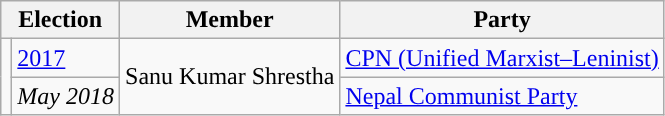<table class="wikitable">
<tr>
<th colspan="2">Election</th>
<th>Member</th>
<th>Party</th>
</tr>
<tr>
<td rowspan="2" style="color:inherit;background:"></td>
<td><a href='#'>2017</a></td>
<td rowspan="2">Sanu Kumar Shrestha</td>
<td><a href='#'>CPN (Unified Marxist–Leninist)</a></td>
</tr>
<tr>
<td><em>May 2018</em></td>
<td><a href='#'>Nepal Communist Party</a></td>
</tr>
</table>
